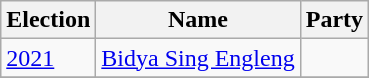<table class="wikitable sortable">
<tr>
<th>Election</th>
<th>Name</th>
<th colspan=2>Party</th>
</tr>
<tr>
<td><a href='#'>2021</a></td>
<td><a href='#'>Bidya Sing Engleng</a></td>
<td></td>
</tr>
<tr>
</tr>
</table>
